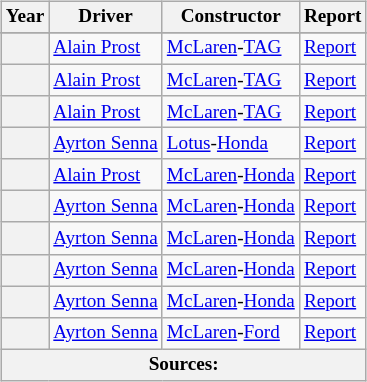<table class="wikitable sortable" style="font-size: 80%;" align="right">
<tr>
<th>Year</th>
<th>Driver</th>
<th class="unsortable">Constructor</th>
<th class="unsortable">Report</th>
</tr>
<tr style="background:#fcc;">
</tr>
<tr>
<th></th>
<td><strong></strong> <a href='#'>Alain Prost</a></td>
<td><a href='#'>McLaren</a>-<a href='#'>TAG</a></td>
<td><a href='#'>Report</a></td>
</tr>
<tr>
<th></th>
<td><strong></strong> <a href='#'>Alain Prost</a></td>
<td><a href='#'>McLaren</a>-<a href='#'>TAG</a></td>
<td><a href='#'>Report</a></td>
</tr>
<tr>
<th></th>
<td><strong></strong> <a href='#'>Alain Prost</a></td>
<td><a href='#'>McLaren</a>-<a href='#'>TAG</a></td>
<td><a href='#'>Report</a></td>
</tr>
<tr>
<th></th>
<td> <a href='#'>Ayrton Senna</a></td>
<td><a href='#'>Lotus</a>-<a href='#'>Honda</a></td>
<td><a href='#'>Report</a></td>
</tr>
<tr>
<th></th>
<td><strong></strong> <a href='#'>Alain Prost</a></td>
<td><a href='#'>McLaren</a>-<a href='#'>Honda</a></td>
<td><a href='#'>Report</a></td>
</tr>
<tr>
<th></th>
<td> <a href='#'>Ayrton Senna</a></td>
<td><a href='#'>McLaren</a>-<a href='#'>Honda</a></td>
<td><a href='#'>Report</a></td>
</tr>
<tr>
<th></th>
<td> <a href='#'>Ayrton Senna</a></td>
<td><a href='#'>McLaren</a>-<a href='#'>Honda</a></td>
<td><a href='#'>Report</a></td>
</tr>
<tr>
<th></th>
<td> <a href='#'>Ayrton Senna</a></td>
<td><a href='#'>McLaren</a>-<a href='#'>Honda</a></td>
<td><a href='#'>Report</a></td>
</tr>
<tr>
<th></th>
<td> <a href='#'>Ayrton Senna</a></td>
<td><a href='#'>McLaren</a>-<a href='#'>Honda</a></td>
<td><a href='#'>Report</a></td>
</tr>
<tr>
<th></th>
<td> <a href='#'>Ayrton Senna</a></td>
<td><a href='#'>McLaren</a>-<a href='#'>Ford</a></td>
<td><a href='#'>Report</a></td>
</tr>
<tr>
<th colspan=4>Sources:</th>
</tr>
</table>
